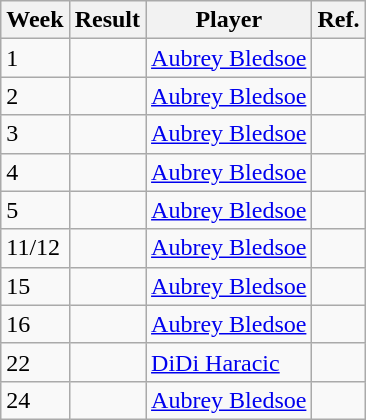<table class=wikitable>
<tr>
<th>Week</th>
<th>Result</th>
<th>Player</th>
<th>Ref.</th>
</tr>
<tr>
<td>1</td>
<td></td>
<td> <a href='#'>Aubrey Bledsoe</a></td>
<td></td>
</tr>
<tr>
<td>2</td>
<td></td>
<td> <a href='#'>Aubrey Bledsoe</a></td>
<td></td>
</tr>
<tr>
<td>3</td>
<td></td>
<td> <a href='#'>Aubrey Bledsoe</a></td>
<td></td>
</tr>
<tr>
<td>4</td>
<td></td>
<td> <a href='#'>Aubrey Bledsoe</a></td>
<td></td>
</tr>
<tr>
<td>5</td>
<td></td>
<td> <a href='#'>Aubrey Bledsoe</a></td>
<td></td>
</tr>
<tr>
<td>11/12</td>
<td></td>
<td> <a href='#'>Aubrey Bledsoe</a></td>
<td></td>
</tr>
<tr>
<td>15</td>
<td></td>
<td> <a href='#'>Aubrey Bledsoe</a></td>
<td></td>
</tr>
<tr>
<td>16</td>
<td></td>
<td> <a href='#'>Aubrey Bledsoe</a></td>
<td></td>
</tr>
<tr>
<td>22</td>
<td></td>
<td> <a href='#'>DiDi Haracic</a></td>
<td></td>
</tr>
<tr>
<td>24</td>
<td></td>
<td> <a href='#'>Aubrey Bledsoe</a></td>
<td></td>
</tr>
</table>
